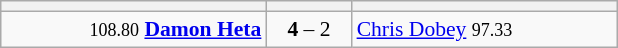<table class="wikitable" style="font-size: 90%; margin: 1em auto 1em auto;">
<tr>
<th width="170" align=center></th>
<th width="50" align=center></th>
<th width="170" align=center></th>
</tr>
<tr>
<td valign=top align=right><small>108.80</small> <strong><a href='#'>Damon Heta</a></strong> </td>
<td valign=top align=center><strong>4</strong> – 2</td>
<td> <a href='#'>Chris Dobey</a> <small>97.33</small></td>
</tr>
</table>
